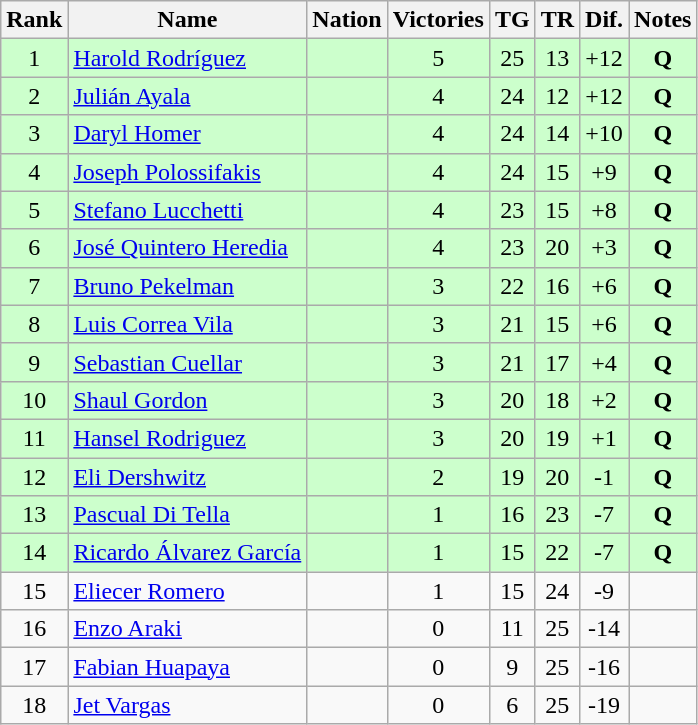<table class="wikitable sortable" style="text-align:center">
<tr>
<th>Rank</th>
<th>Name</th>
<th>Nation</th>
<th>Victories</th>
<th>TG</th>
<th>TR</th>
<th>Dif.</th>
<th>Notes</th>
</tr>
<tr style="background:#cfc">
<td>1</td>
<td align=left><a href='#'>Harold Rodríguez</a></td>
<td align=left></td>
<td>5</td>
<td>25</td>
<td>13</td>
<td>+12</td>
<td><strong>Q</strong></td>
</tr>
<tr style="background:#cfc">
<td>2</td>
<td align=left><a href='#'>Julián Ayala</a></td>
<td align=left></td>
<td>4</td>
<td>24</td>
<td>12</td>
<td>+12</td>
<td><strong>Q</strong></td>
</tr>
<tr style="background:#cfc">
<td>3</td>
<td align=left><a href='#'>Daryl Homer</a></td>
<td align=left></td>
<td>4</td>
<td>24</td>
<td>14</td>
<td>+10</td>
<td><strong>Q</strong></td>
</tr>
<tr style="background:#cfc">
<td>4</td>
<td align=left><a href='#'>Joseph Polossifakis</a></td>
<td align=left></td>
<td>4</td>
<td>24</td>
<td>15</td>
<td>+9</td>
<td><strong>Q</strong></td>
</tr>
<tr style="background:#cfc">
<td>5</td>
<td align=left><a href='#'>Stefano Lucchetti</a></td>
<td align=left></td>
<td>4</td>
<td>23</td>
<td>15</td>
<td>+8</td>
<td><strong>Q</strong></td>
</tr>
<tr style="background:#cfc">
<td>6</td>
<td align=left><a href='#'>José Quintero Heredia</a></td>
<td align=left></td>
<td>4</td>
<td>23</td>
<td>20</td>
<td>+3</td>
<td><strong>Q</strong></td>
</tr>
<tr style="background:#cfc">
<td>7</td>
<td align=left><a href='#'>Bruno Pekelman</a></td>
<td align=left></td>
<td>3</td>
<td>22</td>
<td>16</td>
<td>+6</td>
<td><strong>Q</strong></td>
</tr>
<tr style="background:#cfc">
<td>8</td>
<td align=left><a href='#'>Luis Correa Vila</a></td>
<td align=left></td>
<td>3</td>
<td>21</td>
<td>15</td>
<td>+6</td>
<td><strong>Q</strong></td>
</tr>
<tr style="background:#cfc">
<td>9</td>
<td align=left><a href='#'>Sebastian Cuellar</a></td>
<td align=left></td>
<td>3</td>
<td>21</td>
<td>17</td>
<td>+4</td>
<td><strong>Q</strong></td>
</tr>
<tr style="background:#cfc">
<td>10</td>
<td align=left><a href='#'>Shaul Gordon</a></td>
<td align=left></td>
<td>3</td>
<td>20</td>
<td>18</td>
<td>+2</td>
<td><strong>Q</strong></td>
</tr>
<tr style="background:#cfc">
<td>11</td>
<td align=left><a href='#'>Hansel Rodriguez</a></td>
<td align=left></td>
<td>3</td>
<td>20</td>
<td>19</td>
<td>+1</td>
<td><strong>Q</strong></td>
</tr>
<tr style="background:#cfc">
<td>12</td>
<td align=left><a href='#'>Eli Dershwitz</a></td>
<td align=left></td>
<td>2</td>
<td>19</td>
<td>20</td>
<td>-1</td>
<td><strong>Q</strong></td>
</tr>
<tr style="background:#cfc">
<td>13</td>
<td align=left><a href='#'>Pascual Di Tella</a></td>
<td align=left></td>
<td>1</td>
<td>16</td>
<td>23</td>
<td>-7</td>
<td><strong>Q</strong></td>
</tr>
<tr style="background:#cfc">
<td>14</td>
<td align=left><a href='#'>Ricardo Álvarez García</a></td>
<td align=left></td>
<td>1</td>
<td>15</td>
<td>22</td>
<td>-7</td>
<td><strong>Q</strong></td>
</tr>
<tr>
<td>15</td>
<td align=left><a href='#'>Eliecer Romero</a></td>
<td align=left></td>
<td>1</td>
<td>15</td>
<td>24</td>
<td>-9</td>
<td></td>
</tr>
<tr>
<td>16</td>
<td align=left><a href='#'>Enzo Araki</a></td>
<td align=left></td>
<td>0</td>
<td>11</td>
<td>25</td>
<td>-14</td>
<td></td>
</tr>
<tr>
<td>17</td>
<td align=left><a href='#'>Fabian Huapaya</a></td>
<td align=left></td>
<td>0</td>
<td>9</td>
<td>25</td>
<td>-16</td>
<td></td>
</tr>
<tr>
<td>18</td>
<td align=left><a href='#'>Jet Vargas</a></td>
<td align=left></td>
<td>0</td>
<td>6</td>
<td>25</td>
<td>-19</td>
<td></td>
</tr>
</table>
